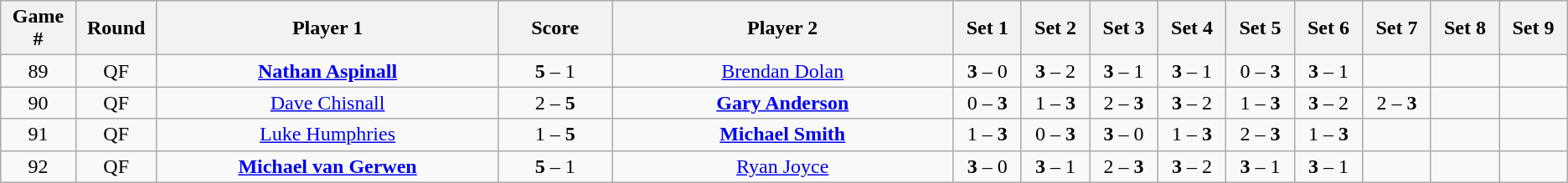<table class="wikitable">
<tr>
<th width="2%">Game #</th>
<th width="2%">Round</th>
<th width="15%">Player 1</th>
<th width="5%">Score</th>
<th width="15%">Player 2</th>
<th width="3%">Set 1</th>
<th width="3%">Set 2</th>
<th width="3%">Set 3</th>
<th width="3%">Set 4</th>
<th width="3%">Set 5</th>
<th width="3%">Set 6</th>
<th width="3%">Set 7</th>
<th width="3%">Set 8</th>
<th width="3%">Set 9</th>
</tr>
<tr style=text-align:center;">
<td>89</td>
<td>QF</td>
<td> <strong><a href='#'>Nathan Aspinall</a></strong></td>
<td><strong>5</strong> – 1</td>
<td><a href='#'>Brendan Dolan</a> </td>
<td><strong>3</strong> – 0</td>
<td><strong>3</strong> – 2</td>
<td><strong>3</strong> – 1</td>
<td><strong>3</strong> – 1</td>
<td>0 – <strong>3</strong></td>
<td><strong>3</strong> – 1</td>
<td></td>
<td></td>
<td></td>
</tr>
<tr style=text-align:center;">
<td>90</td>
<td>QF</td>
<td> <a href='#'>Dave Chisnall</a></td>
<td>2 – <strong>5</strong></td>
<td><strong><a href='#'>Gary Anderson</a></strong> </td>
<td>0 – <strong>3</strong></td>
<td>1 – <strong>3</strong></td>
<td>2 – <strong>3</strong></td>
<td><strong>3</strong> – 2</td>
<td>1 – <strong>3</strong></td>
<td><strong>3</strong> – 2</td>
<td>2 – <strong>3</strong></td>
<td></td>
<td></td>
</tr>
<tr style=text-align:center;">
<td>91</td>
<td>QF</td>
<td> <a href='#'>Luke Humphries</a></td>
<td>1 – <strong>5</strong></td>
<td><strong><a href='#'>Michael Smith</a></strong> </td>
<td>1 – <strong>3</strong></td>
<td>0 – <strong>3</strong></td>
<td><strong>3</strong> – 0</td>
<td>1 – <strong>3</strong></td>
<td>2 – <strong>3</strong></td>
<td>1 – <strong>3</strong></td>
<td></td>
<td></td>
<td></td>
</tr>
<tr style=text-align:center;">
<td>92</td>
<td>QF</td>
<td> <strong><a href='#'>Michael van Gerwen</a></strong></td>
<td><strong>5</strong> – 1</td>
<td><a href='#'>Ryan Joyce</a> </td>
<td><strong>3</strong> – 0</td>
<td><strong>3</strong> – 1</td>
<td>2 – <strong>3</strong></td>
<td><strong>3</strong> – 2</td>
<td><strong>3</strong> – 1</td>
<td><strong>3</strong> –  1</td>
<td></td>
<td></td>
<td></td>
</tr>
</table>
